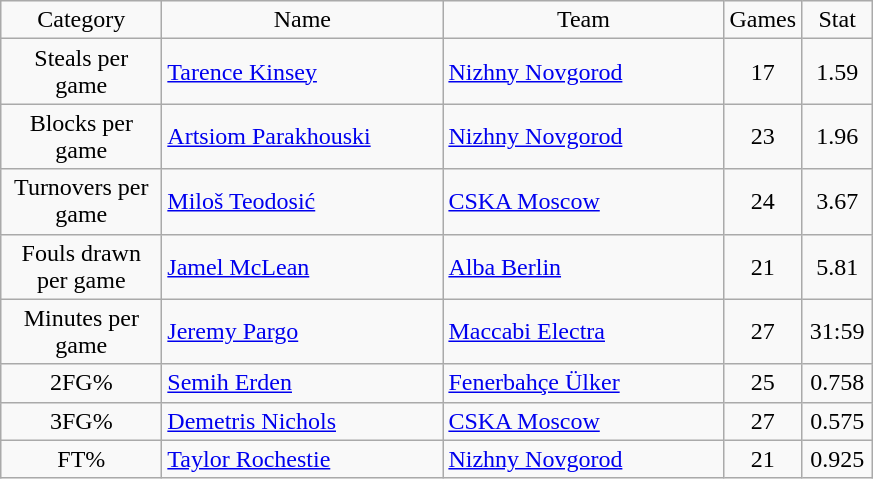<table class="wikitable sortable" style="text-align: center">
<tr>
<td width=100>Category</td>
<td width=180>Name</td>
<td width=180>Team</td>
<td width=40>Games</td>
<td width=40>Stat</td>
</tr>
<tr>
<td>Steals per game</td>
<td align="left"> <a href='#'>Tarence Kinsey</a></td>
<td align="left"> <a href='#'>Nizhny Novgorod</a></td>
<td>17</td>
<td>1.59</td>
</tr>
<tr>
<td>Blocks per game</td>
<td align="left"> <a href='#'>Artsiom Parakhouski</a></td>
<td align="left"> <a href='#'>Nizhny Novgorod</a></td>
<td>23</td>
<td>1.96</td>
</tr>
<tr>
<td>Turnovers per game</td>
<td align="left"> <a href='#'>Miloš Teodosić</a></td>
<td align="left"> <a href='#'>CSKA Moscow</a></td>
<td>24</td>
<td>3.67</td>
</tr>
<tr>
<td>Fouls drawn per game</td>
<td align="left"> <a href='#'>Jamel McLean</a></td>
<td align="left"> <a href='#'>Alba Berlin</a></td>
<td>21</td>
<td>5.81</td>
</tr>
<tr>
<td>Minutes per game</td>
<td align="left"> <a href='#'>Jeremy Pargo</a></td>
<td align="left"> <a href='#'>Maccabi Electra</a></td>
<td>27</td>
<td>31:59</td>
</tr>
<tr>
<td>2FG%</td>
<td align="left"> <a href='#'>Semih Erden</a></td>
<td align="left"> <a href='#'>Fenerbahçe Ülker</a></td>
<td>25</td>
<td>0.758</td>
</tr>
<tr>
<td>3FG%</td>
<td align="left"> <a href='#'>Demetris Nichols</a></td>
<td align="left"> <a href='#'>CSKA Moscow</a></td>
<td>27</td>
<td>0.575</td>
</tr>
<tr>
<td>FT%</td>
<td align="left"> <a href='#'>Taylor Rochestie</a></td>
<td align="left"> <a href='#'>Nizhny Novgorod</a></td>
<td>21</td>
<td>0.925</td>
</tr>
</table>
